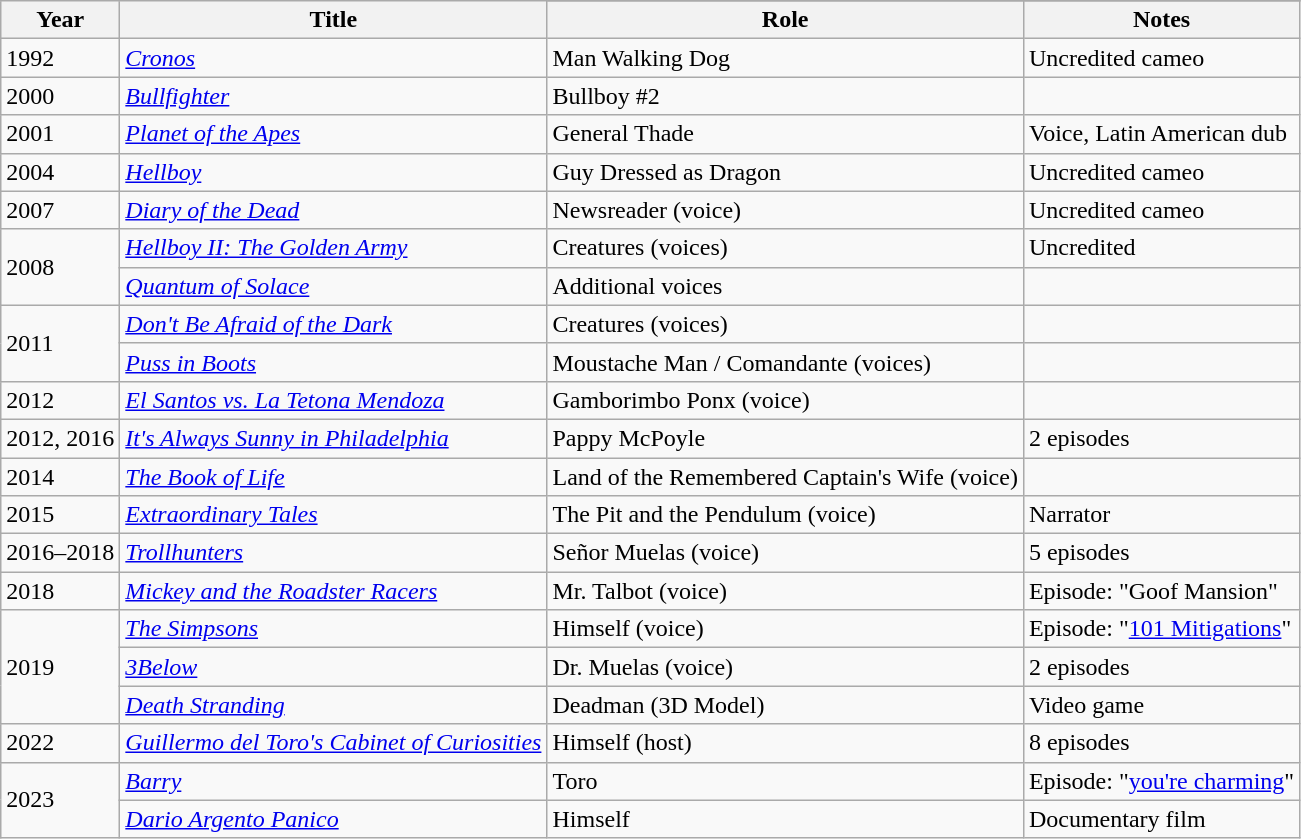<table class="wikitable">
<tr>
<th rowspan="2">Year</th>
<th rowspan="2">Title</th>
</tr>
<tr>
<th>Role</th>
<th>Notes</th>
</tr>
<tr>
<td>1992</td>
<td><em><a href='#'>Cronos</a></em></td>
<td>Man Walking Dog</td>
<td>Uncredited cameo</td>
</tr>
<tr>
<td>2000</td>
<td><em><a href='#'>Bullfighter</a></em></td>
<td>Bullboy #2</td>
<td></td>
</tr>
<tr>
<td>2001</td>
<td><em><a href='#'>Planet of the Apes</a></em></td>
<td>General Thade</td>
<td>Voice, Latin American dub</td>
</tr>
<tr>
<td>2004</td>
<td><em><a href='#'>Hellboy</a></em></td>
<td>Guy Dressed as Dragon</td>
<td>Uncredited cameo</td>
</tr>
<tr>
<td>2007</td>
<td><em><a href='#'>Diary of the Dead</a></em></td>
<td>Newsreader (voice)</td>
<td>Uncredited cameo</td>
</tr>
<tr>
<td rowspan=2>2008</td>
<td><em><a href='#'>Hellboy II: The Golden Army</a></em></td>
<td>Creatures (voices)</td>
<td>Uncredited</td>
</tr>
<tr>
<td><em><a href='#'>Quantum of Solace</a></em></td>
<td>Additional voices</td>
<td></td>
</tr>
<tr>
<td rowspan=2>2011</td>
<td><em><a href='#'>Don't Be Afraid of the Dark</a></em></td>
<td>Creatures (voices)</td>
<td></td>
</tr>
<tr>
<td><em><a href='#'>Puss in Boots</a></em></td>
<td>Moustache Man / Comandante (voices)</td>
<td></td>
</tr>
<tr>
<td>2012</td>
<td><em><a href='#'>El Santos vs. La Tetona Mendoza</a></em></td>
<td>Gamborimbo Ponx (voice)</td>
<td></td>
</tr>
<tr>
<td>2012, 2016</td>
<td><em><a href='#'>It's Always Sunny in Philadelphia</a></em></td>
<td>Pappy McPoyle</td>
<td>2 episodes</td>
</tr>
<tr>
<td>2014</td>
<td><em><a href='#'>The Book of Life</a></em></td>
<td>Land of the Remembered Captain's Wife (voice)</td>
<td></td>
</tr>
<tr>
<td>2015</td>
<td><em><a href='#'>Extraordinary Tales</a></em></td>
<td>The Pit and the Pendulum (voice)</td>
<td>Narrator</td>
</tr>
<tr>
<td>2016–2018</td>
<td><em><a href='#'>Trollhunters</a></em></td>
<td>Señor Muelas (voice)</td>
<td>5 episodes</td>
</tr>
<tr>
<td>2018</td>
<td><em><a href='#'>Mickey and the Roadster Racers</a></em></td>
<td>Mr. Talbot (voice)</td>
<td>Episode: "Goof Mansion"</td>
</tr>
<tr>
<td rowspan="3">2019</td>
<td><em><a href='#'>The Simpsons</a></em></td>
<td>Himself (voice)</td>
<td>Episode: "<a href='#'>101 Mitigations</a>"</td>
</tr>
<tr>
<td><em><a href='#'>3Below</a></em></td>
<td>Dr. Muelas (voice)</td>
<td>2 episodes</td>
</tr>
<tr>
<td><em><a href='#'>Death Stranding</a></em></td>
<td>Deadman (3D Model)</td>
<td>Video game</td>
</tr>
<tr>
<td>2022</td>
<td><em><a href='#'>Guillermo del Toro's Cabinet of Curiosities</a></em></td>
<td>Himself (host)</td>
<td>8 episodes</td>
</tr>
<tr>
<td rowspan=2>2023</td>
<td><em><a href='#'>Barry</a></em></td>
<td>Toro</td>
<td>Episode: "<a href='#'>you're charming</a>"</td>
</tr>
<tr>
<td><em><a href='#'>Dario Argento Panico</a></em></td>
<td>Himself</td>
<td>Documentary film</td>
</tr>
</table>
